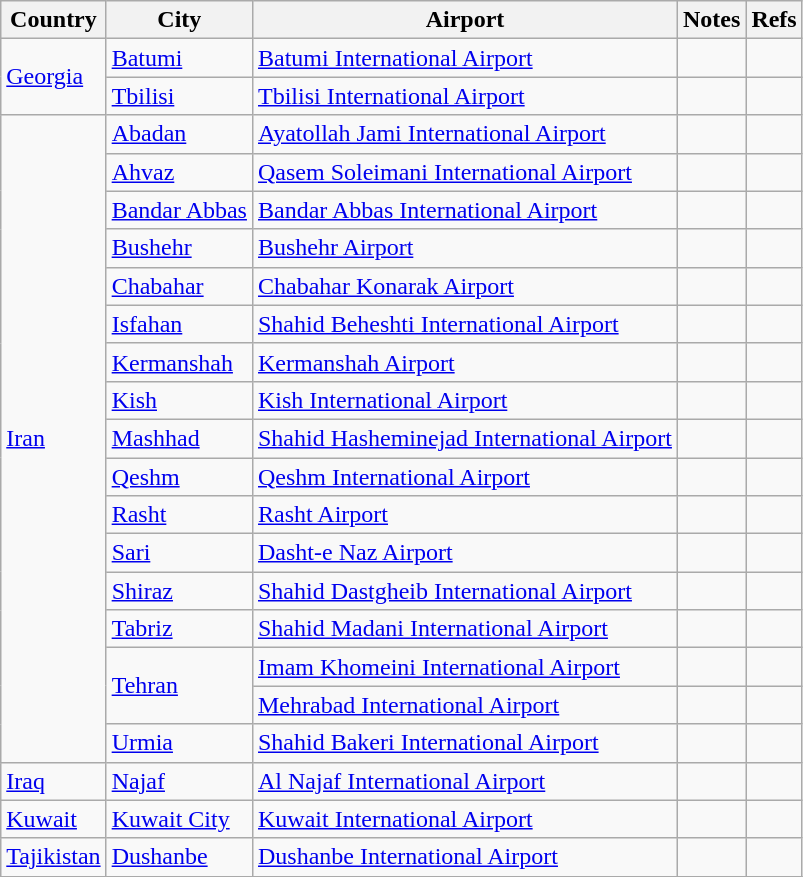<table class="sortable wikitable">
<tr>
<th>Country</th>
<th>City</th>
<th>Airport</th>
<th>Notes</th>
<th>Refs</th>
</tr>
<tr>
<td rowspan=2><a href='#'>Georgia</a></td>
<td><a href='#'>Batumi</a></td>
<td><a href='#'>Batumi International Airport</a></td>
<td></td>
<td align=center></td>
</tr>
<tr>
<td><a href='#'>Tbilisi</a></td>
<td><a href='#'>Tbilisi International Airport</a></td>
<td align=center></td>
<td align=center></td>
</tr>
<tr>
<td rowspan=17><a href='#'>Iran</a></td>
<td><a href='#'>Abadan</a></td>
<td><a href='#'>Ayatollah Jami International Airport</a></td>
<td align=center></td>
<td align=center></td>
</tr>
<tr>
<td><a href='#'>Ahvaz</a></td>
<td><a href='#'>Qasem Soleimani International Airport</a></td>
<td align=center></td>
<td align=center></td>
</tr>
<tr>
<td><a href='#'>Bandar Abbas</a></td>
<td><a href='#'>Bandar Abbas International Airport</a></td>
<td align=center></td>
<td align=center></td>
</tr>
<tr>
<td><a href='#'>Bushehr</a></td>
<td><a href='#'>Bushehr Airport</a></td>
<td align=center></td>
<td align=center></td>
</tr>
<tr>
<td><a href='#'>Chabahar</a></td>
<td><a href='#'>Chabahar Konarak Airport</a></td>
<td align=center></td>
<td align=center></td>
</tr>
<tr>
<td><a href='#'>Isfahan</a></td>
<td><a href='#'>Shahid Beheshti International Airport</a></td>
<td align=center></td>
<td align=center></td>
</tr>
<tr>
<td><a href='#'>Kermanshah</a></td>
<td><a href='#'>Kermanshah Airport</a></td>
<td align=center></td>
<td align=center></td>
</tr>
<tr>
<td><a href='#'>Kish</a></td>
<td><a href='#'>Kish International Airport</a></td>
<td align=center></td>
<td align=center></td>
</tr>
<tr>
<td><a href='#'>Mashhad</a></td>
<td><a href='#'>Shahid Hasheminejad International Airport</a></td>
<td></td>
<td align=center></td>
</tr>
<tr>
<td><a href='#'>Qeshm</a></td>
<td><a href='#'>Qeshm International Airport</a></td>
<td align=center></td>
<td align=center></td>
</tr>
<tr>
<td><a href='#'>Rasht</a></td>
<td><a href='#'>Rasht Airport</a></td>
<td align=center></td>
<td align=center></td>
</tr>
<tr>
<td><a href='#'>Sari</a></td>
<td><a href='#'>Dasht-e Naz Airport</a></td>
<td></td>
<td align=center></td>
</tr>
<tr>
<td><a href='#'>Shiraz</a></td>
<td><a href='#'>Shahid Dastgheib International Airport</a></td>
<td align=center></td>
<td align=center></td>
</tr>
<tr>
<td><a href='#'>Tabriz</a></td>
<td><a href='#'>Shahid Madani International Airport</a></td>
<td align=center></td>
<td align=center></td>
</tr>
<tr>
<td rowspan="2"><a href='#'>Tehran</a></td>
<td><a href='#'>Imam Khomeini International Airport</a></td>
<td></td>
<td align=center></td>
</tr>
<tr>
<td><a href='#'>Mehrabad International Airport</a></td>
<td></td>
<td align=center></td>
</tr>
<tr>
<td><a href='#'>Urmia</a></td>
<td><a href='#'>Shahid Bakeri International Airport</a></td>
<td align=center></td>
<td align=center></td>
</tr>
<tr>
<td><a href='#'>Iraq</a></td>
<td><a href='#'>Najaf</a></td>
<td><a href='#'>Al Najaf International Airport</a></td>
<td align=center></td>
<td align=center></td>
</tr>
<tr>
<td><a href='#'>Kuwait</a></td>
<td><a href='#'>Kuwait City</a></td>
<td><a href='#'>Kuwait International Airport</a></td>
<td align=center></td>
<td align=center></td>
</tr>
<tr>
<td><a href='#'>Tajikistan</a></td>
<td><a href='#'>Dushanbe</a></td>
<td><a href='#'>Dushanbe International Airport</a></td>
<td align=center></td>
<td align=center></td>
</tr>
<tr>
</tr>
</table>
